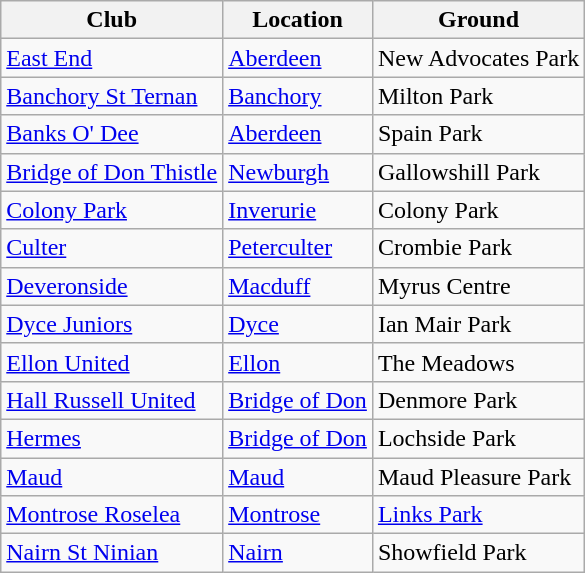<table class="wikitable sortable">
<tr>
<th>Club</th>
<th>Location</th>
<th>Ground</th>
</tr>
<tr>
<td style="text-align:left;"><a href='#'>East End</a></td>
<td><a href='#'>Aberdeen</a></td>
<td>New Advocates Park</td>
</tr>
<tr>
<td style="text-align:left;"><a href='#'>Banchory St Ternan</a></td>
<td><a href='#'>Banchory</a></td>
<td>Milton Park</td>
</tr>
<tr>
<td style="text-align:left;"><a href='#'>Banks O' Dee</a></td>
<td><a href='#'>Aberdeen</a></td>
<td>Spain Park</td>
</tr>
<tr>
<td style="text-align:left;"><a href='#'>Bridge of Don Thistle</a></td>
<td><a href='#'>Newburgh</a></td>
<td>Gallowshill Park</td>
</tr>
<tr>
<td style="text-align:left;"><a href='#'>Colony Park</a></td>
<td><a href='#'>Inverurie</a></td>
<td>Colony Park</td>
</tr>
<tr>
<td style="text-align:left;"><a href='#'>Culter</a></td>
<td><a href='#'>Peterculter</a></td>
<td>Crombie Park</td>
</tr>
<tr>
<td style="text-align:left;"><a href='#'>Deveronside</a></td>
<td><a href='#'>Macduff</a></td>
<td>Myrus Centre</td>
</tr>
<tr>
<td style="text-align:left;"><a href='#'>Dyce Juniors</a></td>
<td><a href='#'>Dyce</a></td>
<td>Ian Mair Park</td>
</tr>
<tr>
<td style="text-align:left;"><a href='#'>Ellon United</a></td>
<td><a href='#'>Ellon</a></td>
<td>The Meadows</td>
</tr>
<tr>
<td style="text-align:left;"><a href='#'>Hall Russell United</a></td>
<td><a href='#'>Bridge of Don</a></td>
<td>Denmore Park</td>
</tr>
<tr>
<td style="text-align:left;"><a href='#'>Hermes</a></td>
<td><a href='#'>Bridge of Don</a></td>
<td>Lochside Park</td>
</tr>
<tr>
<td style="text-align:left;"><a href='#'>Maud</a></td>
<td><a href='#'>Maud</a></td>
<td>Maud Pleasure Park</td>
</tr>
<tr>
<td style="text-align:left;"><a href='#'>Montrose Roselea</a></td>
<td><a href='#'>Montrose</a></td>
<td><a href='#'>Links Park</a></td>
</tr>
<tr>
<td style="text-align:left;"><a href='#'>Nairn St Ninian</a></td>
<td><a href='#'>Nairn</a></td>
<td>Showfield Park</td>
</tr>
</table>
